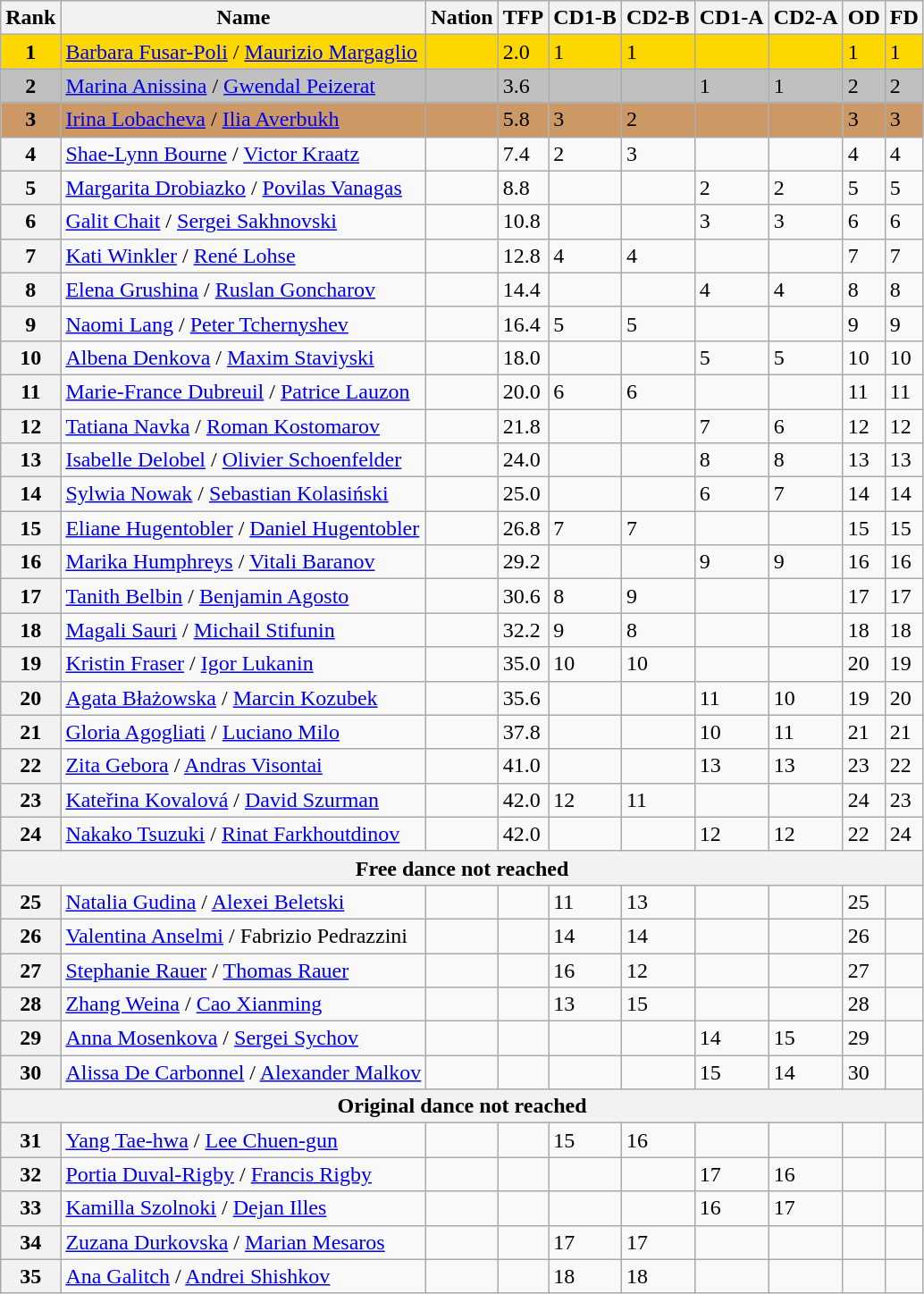<table class="wikitable">
<tr>
<th>Rank</th>
<th>Name</th>
<th>Nation</th>
<th>TFP</th>
<th>CD1-B</th>
<th>CD2-B</th>
<th>CD1-A</th>
<th>CD2-A</th>
<th>OD</th>
<th>FD</th>
</tr>
<tr bgcolor=gold>
<td align=center><strong>1</strong></td>
<td><a href='#'>Barbara Fusar-Poli</a> / <a href='#'>Maurizio Margaglio</a></td>
<td></td>
<td>2.0</td>
<td>1</td>
<td>1</td>
<td></td>
<td></td>
<td>1</td>
<td>1</td>
</tr>
<tr bgcolor=silver>
<td align=center><strong>2</strong></td>
<td><a href='#'>Marina Anissina</a> / <a href='#'>Gwendal Peizerat</a></td>
<td></td>
<td>3.6</td>
<td></td>
<td></td>
<td>1</td>
<td>1</td>
<td>2</td>
<td>2</td>
</tr>
<tr bgcolor=cc9966>
<td align=center><strong>3</strong></td>
<td><a href='#'>Irina Lobacheva</a> / <a href='#'>Ilia Averbukh</a></td>
<td></td>
<td>5.8</td>
<td>3</td>
<td>2</td>
<td></td>
<td></td>
<td>3</td>
<td>3</td>
</tr>
<tr>
<th>4</th>
<td><a href='#'>Shae-Lynn Bourne</a> / <a href='#'>Victor Kraatz</a></td>
<td></td>
<td>7.4</td>
<td>2</td>
<td>3</td>
<td></td>
<td></td>
<td>4</td>
<td>4</td>
</tr>
<tr>
<th>5</th>
<td><a href='#'>Margarita Drobiazko</a> / <a href='#'>Povilas Vanagas</a></td>
<td></td>
<td>8.8</td>
<td></td>
<td></td>
<td>2</td>
<td>2</td>
<td>5</td>
<td>5</td>
</tr>
<tr>
<th>6</th>
<td><a href='#'>Galit Chait</a> / <a href='#'>Sergei Sakhnovski</a></td>
<td></td>
<td>10.8</td>
<td></td>
<td></td>
<td>3</td>
<td>3</td>
<td>6</td>
<td>6</td>
</tr>
<tr>
<th>7</th>
<td><a href='#'>Kati Winkler</a> / <a href='#'>René Lohse</a></td>
<td></td>
<td>12.8</td>
<td>4</td>
<td>4</td>
<td></td>
<td></td>
<td>7</td>
<td>7</td>
</tr>
<tr>
<th>8</th>
<td><a href='#'>Elena Grushina</a> / <a href='#'>Ruslan Goncharov</a></td>
<td></td>
<td>14.4</td>
<td></td>
<td></td>
<td>4</td>
<td>4</td>
<td>8</td>
<td>8</td>
</tr>
<tr>
<th>9</th>
<td><a href='#'>Naomi Lang</a> / <a href='#'>Peter Tchernyshev</a></td>
<td></td>
<td>16.4</td>
<td>5</td>
<td>5</td>
<td></td>
<td></td>
<td>9</td>
<td>9</td>
</tr>
<tr>
<th>10</th>
<td><a href='#'>Albena Denkova</a> / <a href='#'>Maxim Staviyski</a></td>
<td></td>
<td>18.0</td>
<td></td>
<td></td>
<td>5</td>
<td>5</td>
<td>10</td>
<td>10</td>
</tr>
<tr>
<th>11</th>
<td><a href='#'>Marie-France Dubreuil</a> / <a href='#'>Patrice Lauzon</a></td>
<td></td>
<td>20.0</td>
<td>6</td>
<td>6</td>
<td></td>
<td></td>
<td>11</td>
<td>11</td>
</tr>
<tr>
<th>12</th>
<td><a href='#'>Tatiana Navka</a> / <a href='#'>Roman Kostomarov</a></td>
<td></td>
<td>21.8</td>
<td></td>
<td></td>
<td>7</td>
<td>6</td>
<td>12</td>
<td>12</td>
</tr>
<tr>
<th>13</th>
<td><a href='#'>Isabelle Delobel</a> / <a href='#'>Olivier Schoenfelder</a></td>
<td></td>
<td>24.0</td>
<td></td>
<td></td>
<td>8</td>
<td>8</td>
<td>13</td>
<td>13</td>
</tr>
<tr>
<th>14</th>
<td><a href='#'>Sylwia Nowak</a> / <a href='#'>Sebastian Kolasiński</a></td>
<td></td>
<td>25.0</td>
<td></td>
<td></td>
<td>6</td>
<td>7</td>
<td>14</td>
<td>14</td>
</tr>
<tr>
<th>15</th>
<td><a href='#'>Eliane Hugentobler</a> / <a href='#'>Daniel Hugentobler</a></td>
<td></td>
<td>26.8</td>
<td>7</td>
<td>7</td>
<td></td>
<td></td>
<td>15</td>
<td>15</td>
</tr>
<tr>
<th>16</th>
<td><a href='#'>Marika Humphreys</a> / <a href='#'>Vitali Baranov</a></td>
<td></td>
<td>29.2</td>
<td></td>
<td></td>
<td>9</td>
<td>9</td>
<td>16</td>
<td>16</td>
</tr>
<tr>
<th>17</th>
<td><a href='#'>Tanith Belbin</a> / <a href='#'>Benjamin Agosto</a></td>
<td></td>
<td>30.6</td>
<td>8</td>
<td>9</td>
<td></td>
<td></td>
<td>17</td>
<td>17</td>
</tr>
<tr>
<th>18</th>
<td><a href='#'>Magali Sauri</a> / <a href='#'>Michail Stifunin</a></td>
<td></td>
<td>32.2</td>
<td>9</td>
<td>8</td>
<td></td>
<td></td>
<td>18</td>
<td>18</td>
</tr>
<tr>
<th>19</th>
<td><a href='#'>Kristin Fraser</a> / <a href='#'>Igor Lukanin</a></td>
<td></td>
<td>35.0</td>
<td>10</td>
<td>10</td>
<td></td>
<td></td>
<td>20</td>
<td>19</td>
</tr>
<tr>
<th>20</th>
<td><a href='#'>Agata Błażowska</a> / <a href='#'>Marcin Kozubek</a></td>
<td></td>
<td>35.6</td>
<td></td>
<td></td>
<td>11</td>
<td>10</td>
<td>19</td>
<td>20</td>
</tr>
<tr>
<th>21</th>
<td><a href='#'>Gloria Agogliati</a> / <a href='#'>Luciano Milo</a></td>
<td></td>
<td>37.8</td>
<td></td>
<td></td>
<td>10</td>
<td>11</td>
<td>21</td>
<td>21</td>
</tr>
<tr>
<th>22</th>
<td><a href='#'>Zita Gebora</a> / <a href='#'>Andras Visontai</a></td>
<td></td>
<td>41.0</td>
<td></td>
<td></td>
<td>13</td>
<td>13</td>
<td>23</td>
<td>22</td>
</tr>
<tr>
<th>23</th>
<td><a href='#'>Kateřina Kovalová</a> / <a href='#'>David Szurman</a></td>
<td></td>
<td>42.0</td>
<td>12</td>
<td>11</td>
<td></td>
<td></td>
<td>24</td>
<td>23</td>
</tr>
<tr>
<th>24</th>
<td><a href='#'>Nakako Tsuzuki</a> / <a href='#'>Rinat Farkhoutdinov</a></td>
<td></td>
<td>42.0</td>
<td></td>
<td></td>
<td>12</td>
<td>12</td>
<td>22</td>
<td>24</td>
</tr>
<tr>
<th colspan=10>Free dance not reached</th>
</tr>
<tr>
<th>25</th>
<td><a href='#'>Natalia Gudina</a> / <a href='#'>Alexei Beletski</a></td>
<td></td>
<td></td>
<td>11</td>
<td>13</td>
<td></td>
<td></td>
<td>25</td>
<td></td>
</tr>
<tr>
<th>26</th>
<td><a href='#'>Valentina Anselmi</a> / Fabrizio Pedrazzini</td>
<td></td>
<td></td>
<td>14</td>
<td>14</td>
<td></td>
<td></td>
<td>26</td>
<td></td>
</tr>
<tr>
<th>27</th>
<td><a href='#'>Stephanie Rauer</a> / <a href='#'>Thomas Rauer</a></td>
<td></td>
<td></td>
<td>16</td>
<td>12</td>
<td></td>
<td></td>
<td>27</td>
<td></td>
</tr>
<tr>
<th>28</th>
<td><a href='#'>Zhang Weina</a> / <a href='#'>Cao Xianming</a></td>
<td></td>
<td></td>
<td>13</td>
<td>15</td>
<td></td>
<td></td>
<td>28</td>
<td></td>
</tr>
<tr>
<th>29</th>
<td><a href='#'>Anna Mosenkova</a> / <a href='#'>Sergei Sychov</a></td>
<td></td>
<td></td>
<td></td>
<td></td>
<td>14</td>
<td>15</td>
<td>29</td>
<td></td>
</tr>
<tr>
<th>30</th>
<td><a href='#'>Alissa De Carbonnel</a> / <a href='#'>Alexander Malkov</a></td>
<td></td>
<td></td>
<td></td>
<td></td>
<td>15</td>
<td>14</td>
<td>30</td>
<td></td>
</tr>
<tr>
<th colspan=10>Original dance not reached</th>
</tr>
<tr>
<th>31</th>
<td><a href='#'>Yang Tae-hwa</a> / <a href='#'>Lee Chuen-gun</a></td>
<td></td>
<td></td>
<td>15</td>
<td>16</td>
<td></td>
<td></td>
<td></td>
<td></td>
</tr>
<tr>
<th>32</th>
<td><a href='#'>Portia Duval-Rigby</a> / <a href='#'>Francis Rigby</a></td>
<td></td>
<td></td>
<td></td>
<td></td>
<td>17</td>
<td>16</td>
<td></td>
<td></td>
</tr>
<tr>
<th>33</th>
<td><a href='#'>Kamilla Szolnoki</a> / <a href='#'>Dejan Illes</a></td>
<td></td>
<td></td>
<td></td>
<td></td>
<td>16</td>
<td>17</td>
<td></td>
<td></td>
</tr>
<tr>
<th>34</th>
<td><a href='#'>Zuzana Durkovska</a> / <a href='#'>Marian Mesaros</a></td>
<td></td>
<td></td>
<td>17</td>
<td>17</td>
<td></td>
<td></td>
<td></td>
<td></td>
</tr>
<tr>
<th>35</th>
<td><a href='#'>Ana Galitch</a> / <a href='#'>Andrei Shishkov</a></td>
<td></td>
<td></td>
<td>18</td>
<td>18</td>
<td></td>
<td></td>
<td></td>
<td></td>
</tr>
</table>
